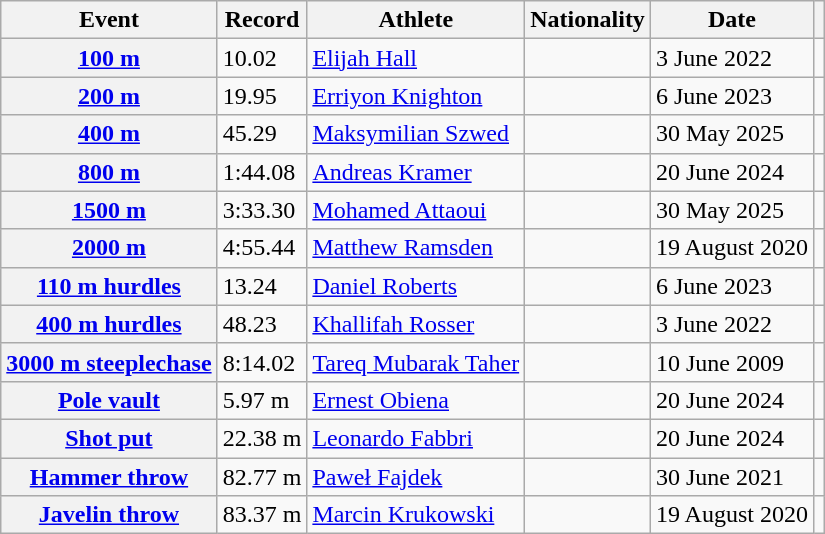<table class="wikitable plainrowheaders sticky-header">
<tr>
<th scope="col">Event</th>
<th scope="col">Record</th>
<th scope="col">Athlete</th>
<th scope="col">Nationality</th>
<th scope="col">Date</th>
<th scope="col"></th>
</tr>
<tr>
<th scope="row"><a href='#'>100 m</a></th>
<td>10.02 </td>
<td><a href='#'>Elijah Hall</a></td>
<td></td>
<td>3 June 2022</td>
<td></td>
</tr>
<tr>
<th scope="row"><a href='#'>200 m</a></th>
<td>19.95 </td>
<td><a href='#'>Erriyon Knighton</a></td>
<td></td>
<td>6 June 2023</td>
<td></td>
</tr>
<tr>
<th scope="row"><a href='#'>400 m</a></th>
<td>45.29</td>
<td><a href='#'>Maksymilian Szwed</a></td>
<td></td>
<td>30 May 2025</td>
<td></td>
</tr>
<tr>
<th scope="row"><a href='#'>800 m</a></th>
<td>1:44.08</td>
<td><a href='#'>Andreas Kramer</a></td>
<td></td>
<td>20 June 2024</td>
<td></td>
</tr>
<tr>
<th scope="row"><a href='#'>1500 m</a></th>
<td>3:33.30</td>
<td><a href='#'>Mohamed Attaoui</a></td>
<td></td>
<td>30 May 2025</td>
<td></td>
</tr>
<tr>
<th scope="row"><a href='#'>2000 m</a></th>
<td>4:55.44</td>
<td><a href='#'>Matthew Ramsden</a></td>
<td></td>
<td>19 August 2020</td>
<td></td>
</tr>
<tr>
<th scope="row"><a href='#'>110 m hurdles</a></th>
<td>13.24</td>
<td><a href='#'>Daniel Roberts</a></td>
<td></td>
<td>6 June 2023</td>
<td></td>
</tr>
<tr>
<th scope="row"><a href='#'>400 m hurdles</a></th>
<td>48.23</td>
<td><a href='#'>Khallifah Rosser</a></td>
<td></td>
<td>3 June 2022</td>
<td></td>
</tr>
<tr>
<th scope="row"><a href='#'>3000 m steeplechase</a></th>
<td>8:14.02</td>
<td><a href='#'>Tareq Mubarak Taher</a></td>
<td></td>
<td>10 June 2009</td>
<td></td>
</tr>
<tr>
<th scope="row"><a href='#'>Pole vault</a></th>
<td>5.97 m</td>
<td><a href='#'>Ernest Obiena</a></td>
<td></td>
<td>20 June 2024</td>
<td></td>
</tr>
<tr>
<th scope="row"><a href='#'>Shot put</a></th>
<td>22.38 m</td>
<td><a href='#'>Leonardo Fabbri</a></td>
<td></td>
<td>20 June 2024</td>
<td></td>
</tr>
<tr>
<th scope="row"><a href='#'>Hammer throw</a></th>
<td>82.77 m</td>
<td><a href='#'>Paweł Fajdek</a></td>
<td></td>
<td>30 June 2021</td>
<td></td>
</tr>
<tr>
<th scope="row"><a href='#'>Javelin throw</a></th>
<td>83.37 m</td>
<td><a href='#'>Marcin Krukowski</a></td>
<td></td>
<td>19 August 2020</td>
<td></td>
</tr>
</table>
